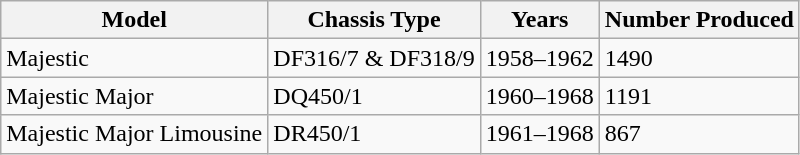<table class="wikitable">
<tr>
<th>Model</th>
<th>Chassis Type</th>
<th>Years</th>
<th>Number Produced</th>
</tr>
<tr>
<td>Majestic</td>
<td>DF316/7 & DF318/9</td>
<td>1958–1962</td>
<td>1490</td>
</tr>
<tr>
<td>Majestic Major</td>
<td>DQ450/1</td>
<td>1960–1968</td>
<td>1191</td>
</tr>
<tr>
<td>Majestic Major Limousine</td>
<td>DR450/1</td>
<td>1961–1968</td>
<td>867</td>
</tr>
</table>
